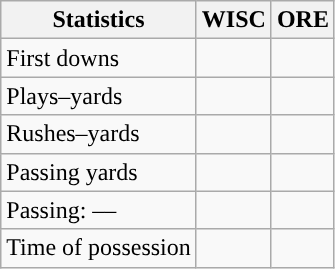<table class="wikitable" style="float:left">
<tr>
<th>Statistics</th>
<th>WISC</th>
<th>ORE</th>
</tr>
<tr>
<td>First downs</td>
<td></td>
<td></td>
</tr>
<tr>
<td>Plays–yards</td>
<td></td>
<td></td>
</tr>
<tr>
<td>Rushes–yards</td>
<td></td>
<td></td>
</tr>
<tr>
<td>Passing yards</td>
<td></td>
<td></td>
</tr>
<tr>
<td>Passing: ––</td>
<td></td>
<td></td>
</tr>
<tr>
<td>Time of possession</td>
<td></td>
<td></td>
</tr>
</table>
